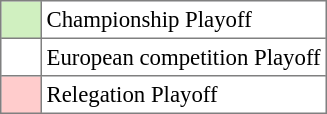<table bgcolor="#f7f8ff" cellpadding="3" cellspacing="0" border="1" style="font-size: 95%; border: gray solid 1px; border-collapse: collapse;text-align:center;">
<tr>
<td style="background: #D0F0C0;" width="20"></td>
<td bgcolor="#ffffff" align="left">Championship Playoff</td>
</tr>
<tr>
<td style="background: #FFFFFF;" width="20"></td>
<td bgcolor="#ffffff" align="left">European competition Playoff</td>
</tr>
<tr>
<td style="background: #FFCCCC;" width="20"></td>
<td bgcolor="#ffffff" align="left">Relegation Playoff</td>
</tr>
</table>
